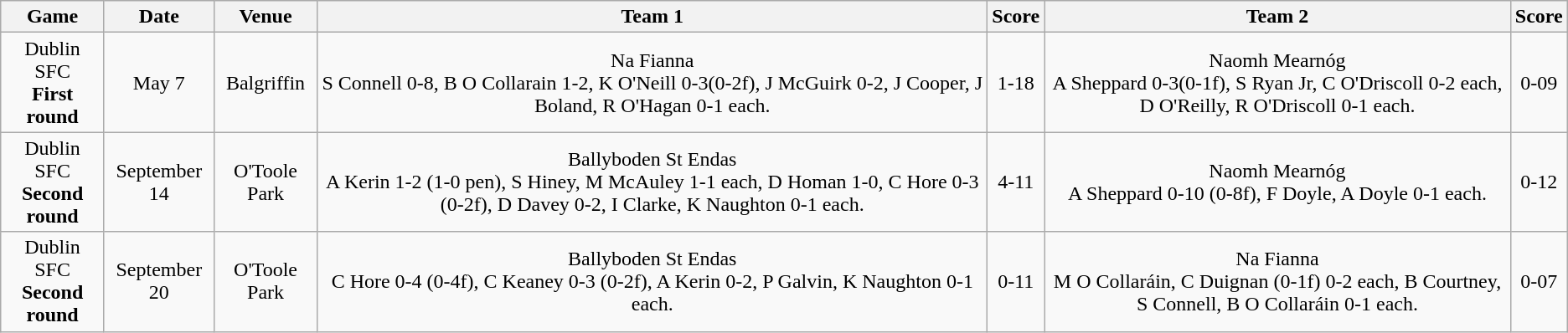<table class="wikitable">
<tr>
<th>Game</th>
<th>Date</th>
<th>Venue</th>
<th>Team 1</th>
<th>Score</th>
<th>Team 2</th>
<th>Score</th>
</tr>
<tr style="text-align:center;">
<td>Dublin SFC<br><strong>First round</strong></td>
<td>May 7</td>
<td>Balgriffin</td>
<td>Na Fianna<br>S Connell 0-8, B O Collarain 1-2, K O'Neill 0-3(0-2f), J McGuirk 0-2, J Cooper, J Boland, R O'Hagan 0-1 each.</td>
<td>1-18</td>
<td>Naomh Mearnóg<br>A Sheppard 0-3(0-1f), S Ryan Jr, C O'Driscoll 0-2 each, D O'Reilly, R O'Driscoll 0-1 each.</td>
<td>0-09</td>
</tr>
<tr style="text-align:center;">
<td>Dublin SFC<br><strong>Second round</strong></td>
<td>September 14</td>
<td>O'Toole Park</td>
<td>Ballyboden St Endas<br>A Kerin 1-2 (1-0 pen), S Hiney, M McAuley 1-1 each, D Homan 1-0, C Hore 0-3 (0-2f), D Davey 0-2, I Clarke, K Naughton 0-1 each.</td>
<td>4-11</td>
<td>Naomh Mearnóg<br>A Sheppard 0-10 (0-8f), F Doyle, A Doyle 0-1 each.</td>
<td>0-12</td>
</tr>
<tr style="text-align:center;">
<td>Dublin SFC<br><strong>Second round</strong></td>
<td>September 20</td>
<td>O'Toole Park</td>
<td>Ballyboden St Endas<br>C Hore 0-4 (0-4f), C Keaney 0-3 (0-2f), A Kerin 0-2, P Galvin, K Naughton 0-1 each.</td>
<td>0-11</td>
<td>Na Fianna<br>M O Collaráin, C Duignan (0-1f) 0-2 each, B Courtney, S Connell, B O Collaráin 0-1 each.</td>
<td>0-07</td>
</tr>
</table>
